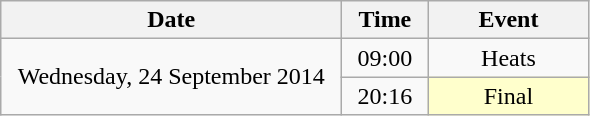<table class = "wikitable" style="text-align:center;">
<tr>
<th width=220>Date</th>
<th width=50>Time</th>
<th width=100>Event</th>
</tr>
<tr>
<td rowspan=2>Wednesday, 24 September 2014</td>
<td>09:00</td>
<td>Heats</td>
</tr>
<tr>
<td>20:16</td>
<td bgcolor=ffffcc>Final</td>
</tr>
</table>
